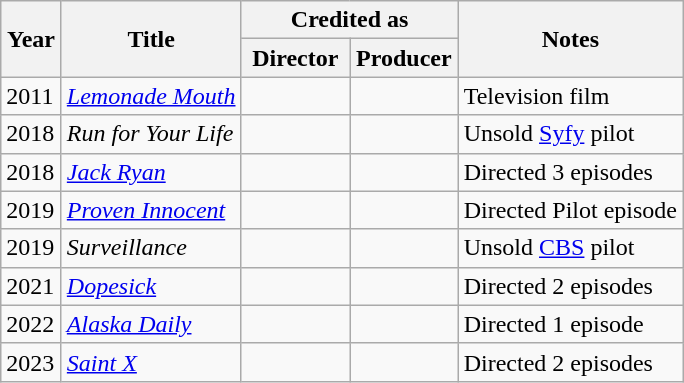<table class="wikitable">
<tr>
<th rowspan="2" style="width:33px;">Year</th>
<th rowspan="2">Title</th>
<th colspan="2">Credited as</th>
<th rowspan="2">Notes</th>
</tr>
<tr>
<th width="65">Director</th>
<th width="65">Producer</th>
</tr>
<tr>
<td>2011</td>
<td><em><a href='#'>Lemonade Mouth</a></em></td>
<td></td>
<td></td>
<td>Television film</td>
</tr>
<tr>
<td>2018</td>
<td><em>Run for Your Life</em></td>
<td></td>
<td></td>
<td>Unsold <a href='#'>Syfy</a> pilot</td>
</tr>
<tr>
<td>2018</td>
<td><em><a href='#'>Jack Ryan</a></em></td>
<td></td>
<td></td>
<td>Directed 3 episodes</td>
</tr>
<tr>
<td>2019</td>
<td><em><a href='#'>Proven Innocent</a></em></td>
<td></td>
<td></td>
<td>Directed Pilot episode</td>
</tr>
<tr>
<td>2019</td>
<td><em>Surveillance</em></td>
<td></td>
<td></td>
<td>Unsold <a href='#'>CBS</a> pilot</td>
</tr>
<tr>
<td>2021</td>
<td><em><a href='#'>Dopesick</a></em></td>
<td></td>
<td></td>
<td>Directed 2 episodes</td>
</tr>
<tr>
<td>2022</td>
<td><em><a href='#'>Alaska Daily</a></em></td>
<td></td>
<td></td>
<td>Directed 1 episode</td>
</tr>
<tr>
<td>2023</td>
<td><em><a href='#'>Saint X</a></em></td>
<td></td>
<td></td>
<td>Directed 2 episodes</td>
</tr>
</table>
